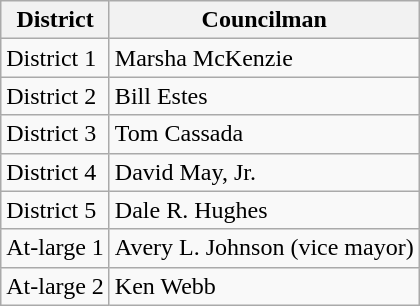<table class="wikitable">
<tr>
<th>District</th>
<th>Councilman</th>
</tr>
<tr>
<td>District 1</td>
<td>Marsha McKenzie</td>
</tr>
<tr>
<td>District 2</td>
<td>Bill Estes</td>
</tr>
<tr>
<td>District 3</td>
<td>Tom Cassada</td>
</tr>
<tr>
<td>District 4</td>
<td>David May, Jr.</td>
</tr>
<tr>
<td>District 5</td>
<td>Dale R. Hughes</td>
</tr>
<tr>
<td>At-large 1</td>
<td>Avery L. Johnson (vice mayor)</td>
</tr>
<tr>
<td>At-large 2</td>
<td>Ken Webb</td>
</tr>
</table>
